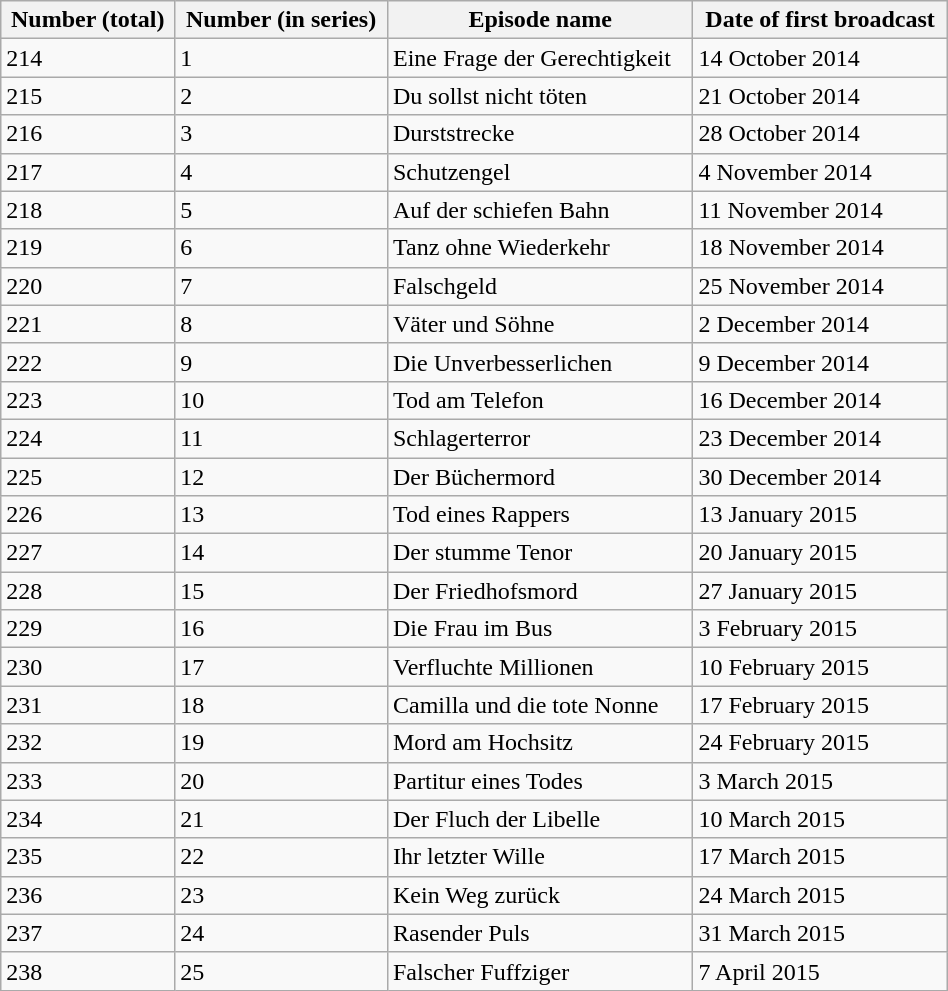<table class="wikitable" width="50%">
<tr class="hintergrundfarbe6">
<th>Number (total)</th>
<th>Number (in series)</th>
<th>Episode name</th>
<th>Date of first broadcast</th>
</tr>
<tr>
<td>214</td>
<td>1</td>
<td>Eine Frage der Gerechtigkeit</td>
<td>14 October 2014</td>
</tr>
<tr>
<td>215</td>
<td>2</td>
<td>Du sollst nicht töten</td>
<td>21 October 2014</td>
</tr>
<tr>
<td>216</td>
<td>3</td>
<td>Durststrecke</td>
<td>28 October 2014</td>
</tr>
<tr>
<td>217</td>
<td>4</td>
<td>Schutzengel</td>
<td>4 November 2014</td>
</tr>
<tr>
<td>218</td>
<td>5</td>
<td>Auf der schiefen Bahn</td>
<td>11 November 2014</td>
</tr>
<tr>
<td>219</td>
<td>6</td>
<td>Tanz ohne Wiederkehr</td>
<td>18 November 2014</td>
</tr>
<tr>
<td>220</td>
<td>7</td>
<td>Falschgeld</td>
<td>25 November 2014</td>
</tr>
<tr>
<td>221</td>
<td>8</td>
<td>Väter und Söhne</td>
<td>2 December 2014</td>
</tr>
<tr>
<td>222</td>
<td>9</td>
<td>Die Unverbesserlichen</td>
<td>9 December 2014</td>
</tr>
<tr>
<td>223</td>
<td>10</td>
<td>Tod am Telefon</td>
<td>16 December 2014</td>
</tr>
<tr>
<td>224</td>
<td>11</td>
<td>Schlagerterror</td>
<td>23 December 2014</td>
</tr>
<tr>
<td>225</td>
<td>12</td>
<td>Der Büchermord</td>
<td>30 December 2014</td>
</tr>
<tr>
<td>226</td>
<td>13</td>
<td>Tod eines Rappers</td>
<td>13 January 2015</td>
</tr>
<tr>
<td>227</td>
<td>14</td>
<td>Der stumme Tenor</td>
<td>20 January 2015</td>
</tr>
<tr>
<td>228</td>
<td>15</td>
<td>Der Friedhofsmord</td>
<td>27 January 2015</td>
</tr>
<tr>
<td>229</td>
<td>16</td>
<td>Die Frau im Bus</td>
<td>3 February 2015</td>
</tr>
<tr>
<td>230</td>
<td>17</td>
<td>Verfluchte Millionen</td>
<td>10 February 2015</td>
</tr>
<tr>
<td>231</td>
<td>18</td>
<td>Camilla und die tote Nonne</td>
<td>17 February 2015</td>
</tr>
<tr>
<td>232</td>
<td>19</td>
<td>Mord am Hochsitz</td>
<td>24 February 2015</td>
</tr>
<tr>
<td>233</td>
<td>20</td>
<td>Partitur eines Todes</td>
<td>3 March 2015</td>
</tr>
<tr>
<td>234</td>
<td>21</td>
<td>Der Fluch der Libelle</td>
<td>10 March 2015</td>
</tr>
<tr>
<td>235</td>
<td>22</td>
<td>Ihr letzter Wille</td>
<td>17 March 2015</td>
</tr>
<tr>
<td>236</td>
<td>23</td>
<td>Kein Weg zurück</td>
<td>24 March 2015</td>
</tr>
<tr>
<td>237</td>
<td>24</td>
<td>Rasender Puls</td>
<td>31 March 2015</td>
</tr>
<tr>
<td>238</td>
<td>25</td>
<td>Falscher Fuffziger</td>
<td>7 April 2015</td>
</tr>
</table>
